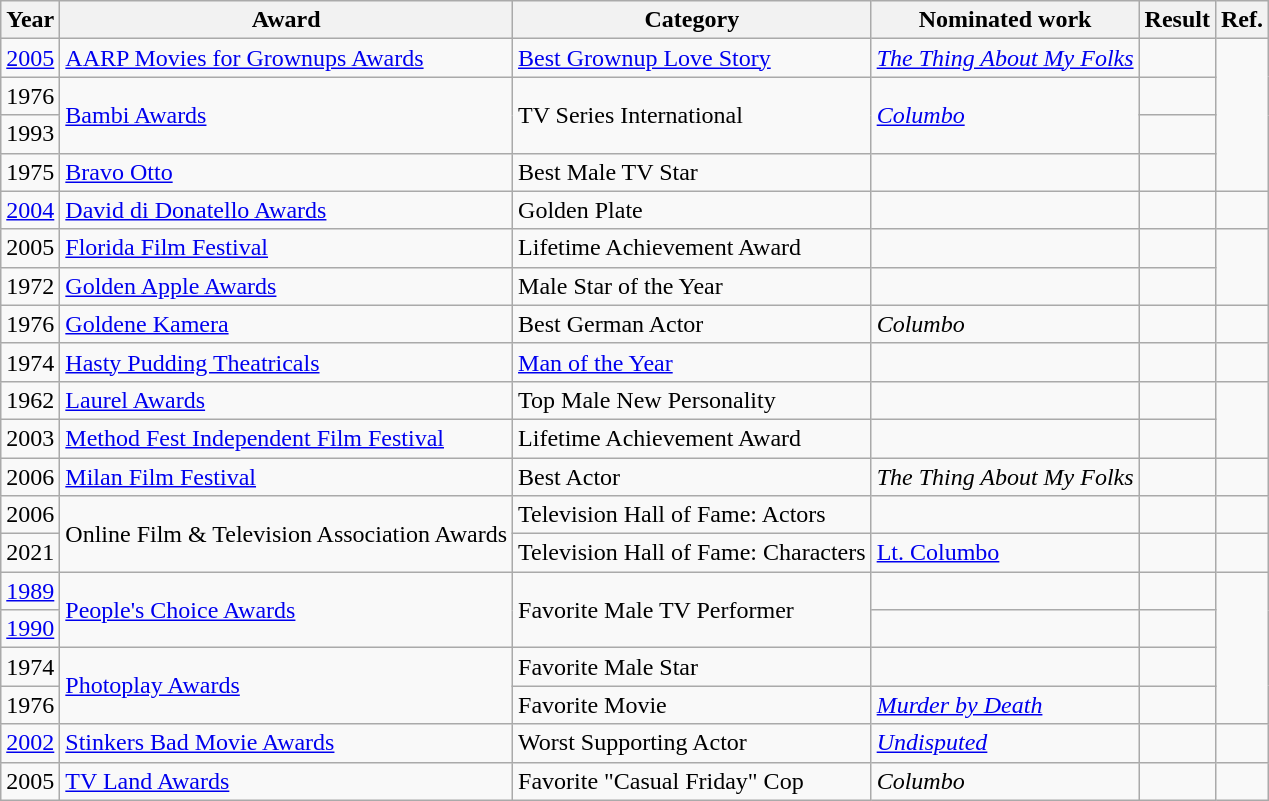<table class="wikitable plainrowheaders">
<tr>
<th>Year</th>
<th>Award</th>
<th>Category</th>
<th>Nominated work</th>
<th>Result</th>
<th>Ref.</th>
</tr>
<tr>
<td><a href='#'>2005</a></td>
<td><a href='#'>AARP Movies for Grownups Awards</a></td>
<td><a href='#'>Best Grownup Love Story</a></td>
<td><em><a href='#'>The Thing About My Folks</a></em></td>
<td></td>
<td align="center" rowspan="4"></td>
</tr>
<tr>
<td>1976</td>
<td rowspan="2"><a href='#'>Bambi Awards</a></td>
<td rowspan="2">TV Series International</td>
<td rowspan="2"><em><a href='#'>Columbo</a></em></td>
<td></td>
</tr>
<tr>
<td>1993</td>
<td></td>
</tr>
<tr>
<td>1975</td>
<td><a href='#'>Bravo Otto</a></td>
<td>Best Male TV Star</td>
<td></td>
<td></td>
</tr>
<tr>
<td><a href='#'>2004</a></td>
<td><a href='#'>David di Donatello Awards</a></td>
<td>Golden Plate</td>
<td></td>
<td></td>
<td align="center"></td>
</tr>
<tr>
<td>2005</td>
<td><a href='#'>Florida Film Festival</a></td>
<td>Lifetime Achievement Award</td>
<td></td>
<td></td>
<td align="center" rowspan="2"></td>
</tr>
<tr>
<td>1972</td>
<td><a href='#'>Golden Apple Awards</a></td>
<td>Male Star of the Year</td>
<td></td>
<td></td>
</tr>
<tr>
<td>1976</td>
<td><a href='#'>Goldene Kamera</a></td>
<td>Best German Actor</td>
<td><em>Columbo</em></td>
<td></td>
<td align="center"></td>
</tr>
<tr>
<td>1974</td>
<td><a href='#'>Hasty Pudding Theatricals</a></td>
<td><a href='#'>Man of the Year</a></td>
<td></td>
<td></td>
<td align="center"></td>
</tr>
<tr>
<td>1962</td>
<td><a href='#'>Laurel Awards</a></td>
<td>Top Male New Personality</td>
<td></td>
<td></td>
<td align="center" rowspan="2"></td>
</tr>
<tr>
<td>2003</td>
<td><a href='#'>Method Fest Independent Film Festival</a></td>
<td>Lifetime Achievement Award</td>
<td></td>
<td></td>
</tr>
<tr>
<td>2006</td>
<td><a href='#'>Milan Film Festival</a></td>
<td>Best Actor</td>
<td><em>The Thing About My Folks</em></td>
<td></td>
<td align="center"></td>
</tr>
<tr>
<td>2006</td>
<td rowspan="2">Online Film & Television Association Awards</td>
<td>Television Hall of Fame: Actors</td>
<td></td>
<td></td>
<td align="center"></td>
</tr>
<tr>
<td>2021</td>
<td>Television Hall of Fame: Characters</td>
<td><a href='#'>Lt. Columbo</a> </td>
<td></td>
<td align="center"></td>
</tr>
<tr>
<td><a href='#'>1989</a></td>
<td rowspan="2"><a href='#'>People's Choice Awards</a></td>
<td rowspan="2">Favorite Male TV Performer</td>
<td></td>
<td></td>
<td align="center" rowspan="4"></td>
</tr>
<tr>
<td><a href='#'>1990</a></td>
<td></td>
<td></td>
</tr>
<tr>
<td>1974</td>
<td rowspan="2"><a href='#'>Photoplay Awards</a></td>
<td>Favorite Male Star</td>
<td></td>
<td></td>
</tr>
<tr>
<td>1976</td>
<td>Favorite Movie</td>
<td><em><a href='#'>Murder by Death</a></em></td>
<td></td>
</tr>
<tr>
<td><a href='#'>2002</a></td>
<td><a href='#'>Stinkers Bad Movie Awards</a></td>
<td>Worst Supporting Actor</td>
<td><em><a href='#'>Undisputed</a></em></td>
<td></td>
<td align="center"></td>
</tr>
<tr>
<td>2005</td>
<td><a href='#'>TV Land Awards</a></td>
<td>Favorite "Casual Friday" Cop</td>
<td><em>Columbo</em></td>
<td></td>
<td align="center"></td>
</tr>
</table>
